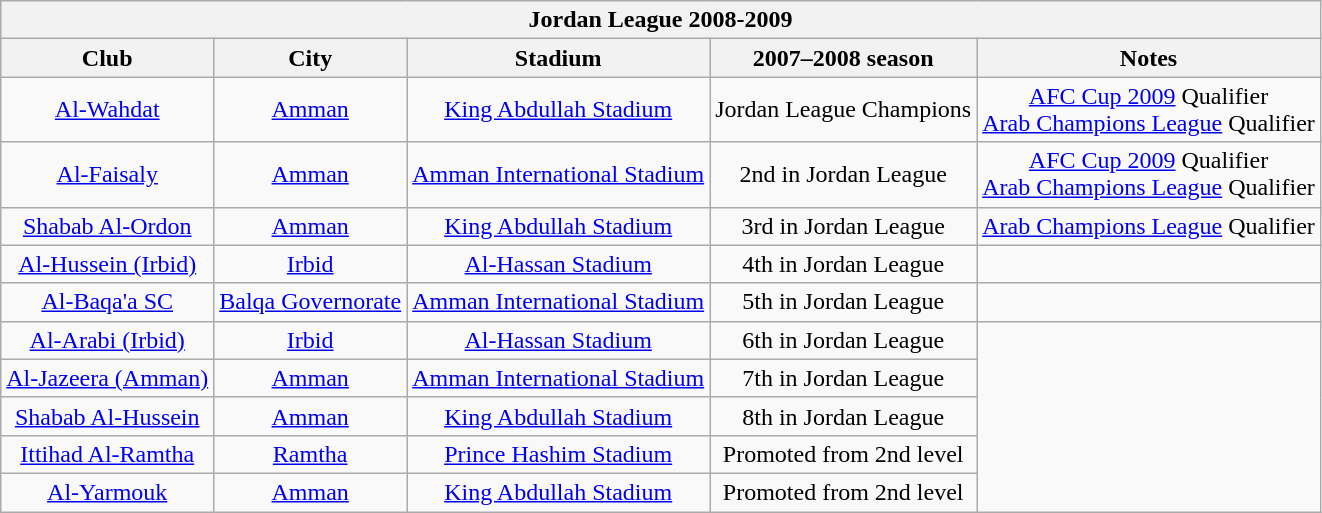<table class="wikitable" style="text-align: center;">
<tr>
<th colspan="5">Jordan  League 2008-2009</th>
</tr>
<tr>
<th>Club</th>
<th>City</th>
<th>Stadium</th>
<th>2007–2008 season</th>
<th>Notes</th>
</tr>
<tr>
<td><a href='#'>Al-Wahdat</a></td>
<td><a href='#'>Amman</a></td>
<td><a href='#'>King Abdullah Stadium</a></td>
<td>Jordan League Champions</td>
<td><a href='#'>AFC Cup 2009</a> Qualifier <br> <a href='#'>Arab Champions League</a> Qualifier</td>
</tr>
<tr>
<td><a href='#'>Al-Faisaly</a></td>
<td><a href='#'>Amman</a></td>
<td><a href='#'>Amman International Stadium</a></td>
<td>2nd in Jordan League</td>
<td><a href='#'>AFC Cup 2009</a> Qualifier <br> <a href='#'>Arab Champions League</a> Qualifier</td>
</tr>
<tr>
<td><a href='#'>Shabab Al-Ordon</a></td>
<td><a href='#'>Amman</a></td>
<td><a href='#'>King Abdullah Stadium</a></td>
<td>3rd in Jordan League</td>
<td><a href='#'>Arab Champions League</a> Qualifier</td>
</tr>
<tr>
<td><a href='#'>Al-Hussein (Irbid)</a></td>
<td><a href='#'>Irbid</a></td>
<td><a href='#'>Al-Hassan Stadium</a></td>
<td>4th in Jordan League</td>
<td></td>
</tr>
<tr>
<td><a href='#'>Al-Baqa'a SC</a></td>
<td><a href='#'>Balqa Governorate </a></td>
<td><a href='#'>Amman International Stadium</a></td>
<td>5th in Jordan League</td>
<td></td>
</tr>
<tr>
<td><a href='#'>Al-Arabi (Irbid)</a></td>
<td><a href='#'>Irbid</a></td>
<td><a href='#'>Al-Hassan Stadium</a></td>
<td>6th in Jordan League</td>
</tr>
<tr>
<td><a href='#'>Al-Jazeera (Amman)</a></td>
<td><a href='#'>Amman</a></td>
<td><a href='#'>Amman International Stadium</a></td>
<td>7th in Jordan League</td>
</tr>
<tr>
<td><a href='#'>Shabab Al-Hussein</a></td>
<td><a href='#'>Amman</a></td>
<td><a href='#'>King Abdullah Stadium</a></td>
<td>8th in Jordan League</td>
</tr>
<tr>
<td><a href='#'>Ittihad Al-Ramtha</a></td>
<td><a href='#'>Ramtha</a></td>
<td><a href='#'>Prince Hashim Stadium</a></td>
<td>Promoted from 2nd level</td>
</tr>
<tr>
<td><a href='#'>Al-Yarmouk</a></td>
<td><a href='#'>Amman</a></td>
<td><a href='#'>King Abdullah Stadium</a></td>
<td>Promoted from 2nd level</td>
</tr>
</table>
